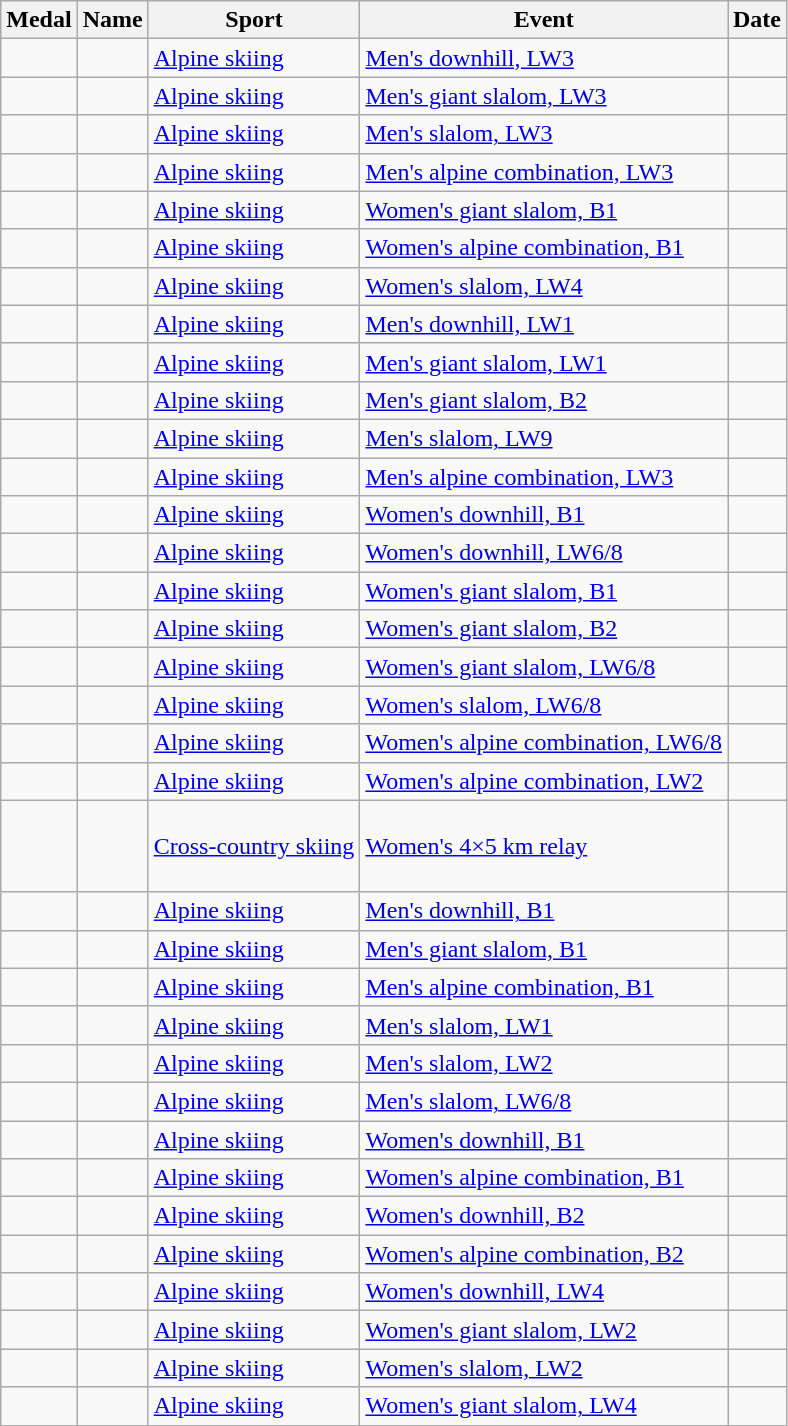<table class="wikitable sortable">
<tr>
<th>Medal</th>
<th>Name</th>
<th>Sport</th>
<th>Event</th>
<th>Date</th>
</tr>
<tr>
<td></td>
<td></td>
<td><a href='#'>Alpine skiing</a></td>
<td><a href='#'>Men's downhill, LW3</a></td>
<td></td>
</tr>
<tr>
<td></td>
<td></td>
<td><a href='#'>Alpine skiing</a></td>
<td><a href='#'>Men's giant slalom, LW3</a></td>
<td></td>
</tr>
<tr>
<td></td>
<td></td>
<td><a href='#'>Alpine skiing</a></td>
<td><a href='#'>Men's slalom, LW3</a></td>
<td></td>
</tr>
<tr>
<td></td>
<td></td>
<td><a href='#'>Alpine skiing</a></td>
<td><a href='#'>Men's alpine combination, LW3</a></td>
<td></td>
</tr>
<tr>
<td></td>
<td></td>
<td><a href='#'>Alpine skiing</a></td>
<td><a href='#'>Women's giant slalom, B1</a></td>
<td></td>
</tr>
<tr>
<td></td>
<td></td>
<td><a href='#'>Alpine skiing</a></td>
<td><a href='#'>Women's alpine combination, B1</a></td>
<td></td>
</tr>
<tr>
<td></td>
<td></td>
<td><a href='#'>Alpine skiing</a></td>
<td><a href='#'>Women's slalom, LW4</a></td>
<td></td>
</tr>
<tr>
<td></td>
<td></td>
<td><a href='#'>Alpine skiing</a></td>
<td><a href='#'>Men's downhill, LW1</a></td>
<td></td>
</tr>
<tr>
<td></td>
<td></td>
<td><a href='#'>Alpine skiing</a></td>
<td><a href='#'>Men's giant slalom, LW1</a></td>
<td></td>
</tr>
<tr>
<td></td>
<td></td>
<td><a href='#'>Alpine skiing</a></td>
<td><a href='#'>Men's giant slalom, B2</a></td>
<td></td>
</tr>
<tr>
<td></td>
<td></td>
<td><a href='#'>Alpine skiing</a></td>
<td><a href='#'>Men's slalom, LW9</a></td>
<td></td>
</tr>
<tr>
<td></td>
<td></td>
<td><a href='#'>Alpine skiing</a></td>
<td><a href='#'>Men's alpine combination, LW3</a></td>
<td></td>
</tr>
<tr>
<td></td>
<td></td>
<td><a href='#'>Alpine skiing</a></td>
<td><a href='#'>Women's downhill, B1</a></td>
<td></td>
</tr>
<tr>
<td></td>
<td></td>
<td><a href='#'>Alpine skiing</a></td>
<td><a href='#'>Women's downhill, LW6/8</a></td>
<td></td>
</tr>
<tr>
<td></td>
<td></td>
<td><a href='#'>Alpine skiing</a></td>
<td><a href='#'>Women's giant slalom, B1</a></td>
<td></td>
</tr>
<tr>
<td></td>
<td></td>
<td><a href='#'>Alpine skiing</a></td>
<td><a href='#'>Women's giant slalom, B2</a></td>
<td></td>
</tr>
<tr>
<td></td>
<td></td>
<td><a href='#'>Alpine skiing</a></td>
<td><a href='#'>Women's giant slalom, LW6/8</a></td>
<td></td>
</tr>
<tr>
<td></td>
<td></td>
<td><a href='#'>Alpine skiing</a></td>
<td><a href='#'>Women's slalom, LW6/8</a></td>
<td></td>
</tr>
<tr>
<td></td>
<td></td>
<td><a href='#'>Alpine skiing</a></td>
<td><a href='#'>Women's alpine combination, LW6/8</a></td>
<td></td>
</tr>
<tr>
<td></td>
<td></td>
<td><a href='#'>Alpine skiing</a></td>
<td><a href='#'>Women's alpine combination, LW2</a></td>
<td></td>
</tr>
<tr>
<td></td>
<td> <br>  <br>  <br> </td>
<td><a href='#'>Cross-country skiing</a></td>
<td><a href='#'>Women's 4×5 km relay</a></td>
<td></td>
</tr>
<tr>
<td></td>
<td></td>
<td><a href='#'>Alpine skiing</a></td>
<td><a href='#'>Men's downhill, B1</a></td>
<td></td>
</tr>
<tr>
<td></td>
<td></td>
<td><a href='#'>Alpine skiing</a></td>
<td><a href='#'>Men's giant slalom, B1</a></td>
<td></td>
</tr>
<tr>
<td></td>
<td></td>
<td><a href='#'>Alpine skiing</a></td>
<td><a href='#'>Men's alpine combination, B1</a></td>
<td></td>
</tr>
<tr>
<td></td>
<td></td>
<td><a href='#'>Alpine skiing</a></td>
<td><a href='#'>Men's slalom, LW1</a></td>
<td></td>
</tr>
<tr>
<td></td>
<td></td>
<td><a href='#'>Alpine skiing</a></td>
<td><a href='#'>Men's slalom, LW2</a></td>
<td></td>
</tr>
<tr>
<td></td>
<td></td>
<td><a href='#'>Alpine skiing</a></td>
<td><a href='#'>Men's slalom, LW6/8</a></td>
<td></td>
</tr>
<tr>
<td></td>
<td></td>
<td><a href='#'>Alpine skiing</a></td>
<td><a href='#'>Women's downhill, B1</a></td>
<td></td>
</tr>
<tr>
<td></td>
<td></td>
<td><a href='#'>Alpine skiing</a></td>
<td><a href='#'>Women's alpine combination, B1</a></td>
<td></td>
</tr>
<tr>
<td></td>
<td></td>
<td><a href='#'>Alpine skiing</a></td>
<td><a href='#'>Women's downhill, B2</a></td>
<td></td>
</tr>
<tr>
<td></td>
<td></td>
<td><a href='#'>Alpine skiing</a></td>
<td><a href='#'>Women's alpine combination, B2</a></td>
<td></td>
</tr>
<tr>
<td></td>
<td></td>
<td><a href='#'>Alpine skiing</a></td>
<td><a href='#'>Women's downhill, LW4</a></td>
<td></td>
</tr>
<tr>
<td></td>
<td></td>
<td><a href='#'>Alpine skiing</a></td>
<td><a href='#'>Women's giant slalom, LW2</a></td>
<td></td>
</tr>
<tr>
<td></td>
<td></td>
<td><a href='#'>Alpine skiing</a></td>
<td><a href='#'>Women's slalom, LW2</a></td>
<td></td>
</tr>
<tr>
<td></td>
<td></td>
<td><a href='#'>Alpine skiing</a></td>
<td><a href='#'>Women's giant slalom, LW4</a></td>
<td></td>
</tr>
</table>
